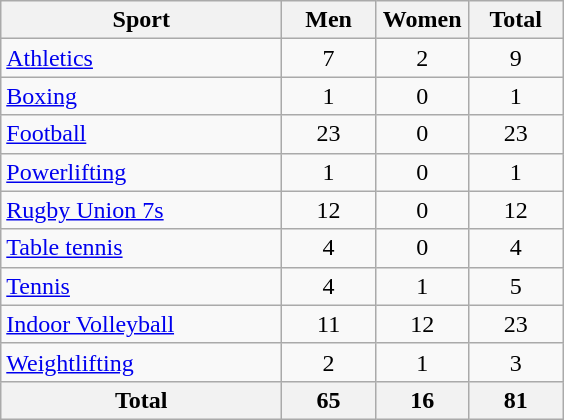<table class="wikitable sortable" style="text-align:center;">
<tr>
<th width=180>Sport</th>
<th width=55>Men</th>
<th width=55>Women</th>
<th width=55>Total</th>
</tr>
<tr>
<td align=left><a href='#'>Athletics</a></td>
<td>7</td>
<td>2</td>
<td>9</td>
</tr>
<tr>
<td align=left><a href='#'>Boxing</a></td>
<td>1</td>
<td>0</td>
<td>1</td>
</tr>
<tr>
<td align=left><a href='#'>Football</a></td>
<td>23</td>
<td>0</td>
<td>23</td>
</tr>
<tr>
<td align=left><a href='#'>Powerlifting</a></td>
<td>1</td>
<td>0</td>
<td>1</td>
</tr>
<tr>
<td align=left><a href='#'>Rugby Union 7s</a></td>
<td>12</td>
<td>0</td>
<td>12</td>
</tr>
<tr>
<td align=left><a href='#'>Table tennis</a></td>
<td>4</td>
<td>0</td>
<td>4</td>
</tr>
<tr>
<td align=left><a href='#'>Tennis</a></td>
<td>4</td>
<td>1</td>
<td>5</td>
</tr>
<tr>
<td align=left><a href='#'>Indoor Volleyball</a></td>
<td>11</td>
<td>12</td>
<td>23</td>
</tr>
<tr>
<td align=left><a href='#'>Weightlifting</a></td>
<td>2</td>
<td>1</td>
<td>3</td>
</tr>
<tr>
<th>Total</th>
<th>65</th>
<th>16</th>
<th>81</th>
</tr>
</table>
